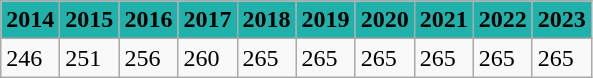<table class="wikitable">
<tr align="center" style="background:#20b2aa;">
<td><strong>2014</strong></td>
<td><strong>2015</strong></td>
<td><strong>2016</strong></td>
<td><strong>2017</strong></td>
<td><strong>2018</strong></td>
<td><strong>2019</strong></td>
<td><strong>2020</strong></td>
<td><strong>2021</strong></td>
<td><strong>2022</strong></td>
<td><strong>2023</strong></td>
</tr>
<tr>
<td>246</td>
<td>251</td>
<td>256</td>
<td>260</td>
<td>265</td>
<td>265</td>
<td>265</td>
<td>265</td>
<td>265</td>
<td>265</td>
</tr>
</table>
